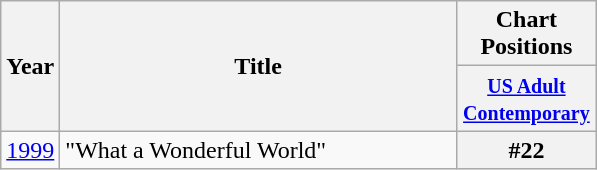<table class="wikitable">
<tr>
<th width="28" rowspan="2">Year</th>
<th width="257" rowspan="2">Title</th>
<th colspan="3">Chart Positions</th>
</tr>
<tr>
<th width="86"><small><a href='#'>US Adult Contemporary</a></small></th>
</tr>
<tr>
<td><a href='#'>1999</a></td>
<td>"What a Wonderful World"</td>
<th>#22</th>
</tr>
</table>
